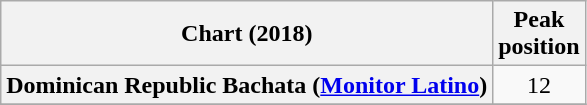<table class="wikitable plainrowheaders sortable" style="text-align:center">
<tr>
<th scope="col">Chart (2018)</th>
<th scope="col">Peak<br> position</th>
</tr>
<tr>
<th scope="row">Dominican Republic Bachata (<a href='#'>Monitor Latino</a>)</th>
<td>12</td>
</tr>
<tr>
</tr>
</table>
